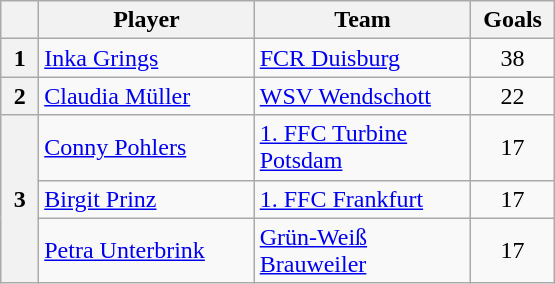<table class="wikitable" width = 370>
<tr>
<th width = 20></th>
<th width = 150>Player</th>
<th width = 150>Team</th>
<th width = 50>Goals</th>
</tr>
<tr>
<th>1</th>
<td align="left"> <a href='#'>Inka Grings</a></td>
<td><a href='#'>FCR Duisburg</a></td>
<td align="center">38</td>
</tr>
<tr>
<th>2</th>
<td align="left"> <a href='#'>Claudia Müller</a></td>
<td><a href='#'>WSV Wendschott</a></td>
<td align="center">22</td>
</tr>
<tr>
<th rowspan=3>3</th>
<td align="left"> <a href='#'>Conny Pohlers</a></td>
<td><a href='#'>1. FFC Turbine Potsdam</a></td>
<td align="center">17</td>
</tr>
<tr>
<td align="left"> <a href='#'>Birgit Prinz</a></td>
<td><a href='#'>1. FFC Frankfurt</a></td>
<td align="center">17</td>
</tr>
<tr>
<td align="left"> <a href='#'>Petra Unterbrink</a></td>
<td><a href='#'>Grün-Weiß Brauweiler</a></td>
<td align="center">17</td>
</tr>
</table>
